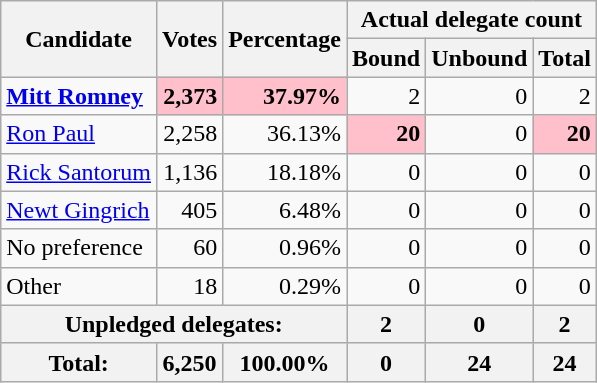<table class="wikitable" style="text-align:right;">
<tr>
<th rowspan="2">Candidate</th>
<th rowspan="2">Votes</th>
<th rowspan="2">Percentage</th>
<th colspan="3" style="vertical-align:middle;">Actual delegate count</th>
</tr>
<tr>
<th>Bound</th>
<th>Unbound</th>
<th>Total</th>
</tr>
<tr>
<td style="text-align:left;"> <strong><a href='#'>Mitt Romney</a></strong></td>
<td style="background:pink;"><strong>2,373</strong></td>
<td style="background:pink;"><strong>37.97%</strong></td>
<td>2</td>
<td>0</td>
<td>2</td>
</tr>
<tr>
<td style="text-align:left;"><a href='#'>Ron Paul</a></td>
<td>2,258</td>
<td>36.13%</td>
<td style="background:pink;"><strong>20</strong></td>
<td>0</td>
<td style="background:pink;"><strong>20</strong></td>
</tr>
<tr>
<td style="text-align:left;"><a href='#'>Rick Santorum</a></td>
<td>1,136</td>
<td>18.18%</td>
<td>0</td>
<td>0</td>
<td>0</td>
</tr>
<tr>
<td style="text-align:left;"><a href='#'>Newt Gingrich</a></td>
<td>405</td>
<td>6.48%</td>
<td>0</td>
<td>0</td>
<td>0</td>
</tr>
<tr>
<td style="text-align:left;">No preference</td>
<td>60</td>
<td>0.96%</td>
<td>0</td>
<td>0</td>
<td>0</td>
</tr>
<tr>
<td style="text-align:left;">Other</td>
<td>18</td>
<td>0.29%</td>
<td>0</td>
<td>0</td>
<td>0</td>
</tr>
<tr style="background:#eee;">
<th colspan="3">Unpledged delegates:</th>
<th>2</th>
<th>0</th>
<th>2</th>
</tr>
<tr style="background:#eee;">
<th>Total:</th>
<th>6,250</th>
<th>100.00%</th>
<th>0</th>
<th>24</th>
<th>24</th>
</tr>
</table>
